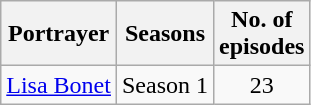<table class="wikitable" style="text-align:justify;">
<tr>
<th>Portrayer</th>
<th>Seasons</th>
<th>No. of <br>episodes</th>
</tr>
<tr>
<td><a href='#'>Lisa Bonet</a></td>
<td align="center">Season 1</td>
<td align="center">23</td>
</tr>
</table>
